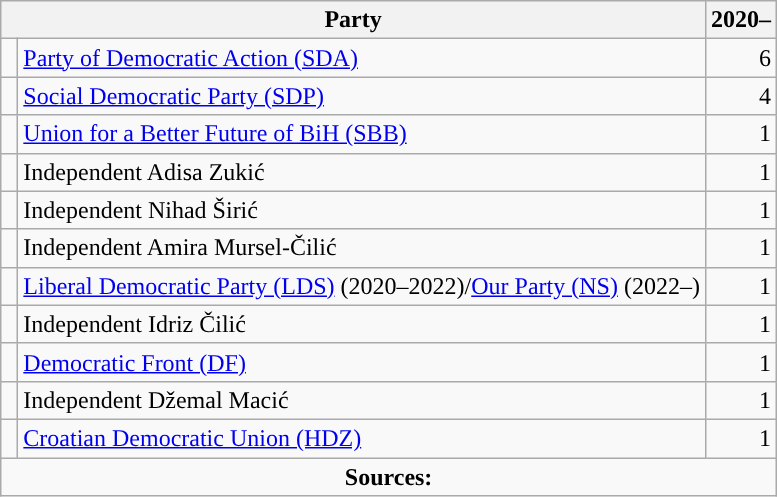<table class="wikitable">
<tr>
<th colspan=2>Party</th>
<th>2020–</th>
</tr>
<tr>
<td ! style="background-color: "> </td>
<td><a href='#'>Party of Democratic Action (SDA)</a></td>
<td style="text-align: right">6</td>
</tr>
<tr>
<td ! style="background-color: "> </td>
<td><a href='#'>Social Democratic Party (SDP)</a></td>
<td style="text-align: right">4</td>
</tr>
<tr>
<td ! style="background-color: "> </td>
<td><a href='#'>Union for a Better Future of BiH (SBB)</a></td>
<td style="text-align: right">1</td>
</tr>
<tr>
<td ! style="background-color: "> </td>
<td>Independent Adisa Zukić</td>
<td style="text-align: right">1</td>
</tr>
<tr>
<td ! style="background-color: "> </td>
<td>Independent Nihad Širić</td>
<td style="text-align: right">1</td>
</tr>
<tr>
<td ! style="background-color: "> </td>
<td>Independent Amira Mursel-Čilić</td>
<td style="text-align: right">1</td>
</tr>
<tr>
<td ! style="background-color: "> </td>
<td><a href='#'>Liberal Democratic Party (LDS)</a> (2020–2022)/<a href='#'>Our Party (NS)</a> (2022–)</td>
<td style="text-align: right">1</td>
</tr>
<tr>
<td ! style="background-color: "> </td>
<td>Independent Idriz Čilić</td>
<td style="text-align: right">1</td>
</tr>
<tr>
<td ! style="background-color: "> </td>
<td><a href='#'>Democratic Front (DF)</a></td>
<td style="text-align: right">1</td>
</tr>
<tr>
<td ! style="background-color: "> </td>
<td>Independent Džemal Macić</td>
<td style="text-align: right">1</td>
</tr>
<tr>
<td ! style="background-color: "> </td>
<td><a href='#'>Croatian Democratic Union (HDZ)</a></td>
<td style="text-align: right">1</td>
</tr>
<tr>
<td colspan="11" style="text-align: center;"><strong>Sources:</strong></td>
</tr>
</table>
